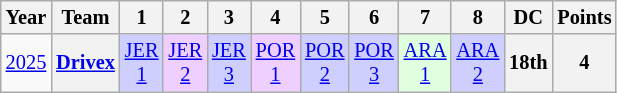<table class="wikitable" style="text-align:center; font-size:85%">
<tr>
<th>Year</th>
<th>Team</th>
<th>1</th>
<th>2</th>
<th>3</th>
<th>4</th>
<th>5</th>
<th>6</th>
<th>7</th>
<th>8</th>
<th>DC</th>
<th>Points</th>
</tr>
<tr>
<td><a href='#'>2025</a></td>
<th><a href='#'>Drivex</a></th>
<td style="background:#CFCFFF"><a href='#'>JER<br>1</a><br></td>
<td style="background:#EFCFFF"><a href='#'>JER<br>2</a><br></td>
<td style="background:#CFCFFF"><a href='#'>JER<br>3</a><br></td>
<td style="background:#EFCFFF"><a href='#'>POR<br>1</a><br></td>
<td style="background:#CFCFFF"><a href='#'>POR<br>2</a><br></td>
<td style="background:#CFCFFF"><a href='#'>POR<br>3</a><br></td>
<td style="background:#DFFFDF"><a href='#'>ARA<br>1</a><br></td>
<td style="background:#CFCFFF"><a href='#'>ARA<br>2</a><br></td>
<th>18th</th>
<th>4</th>
</tr>
</table>
